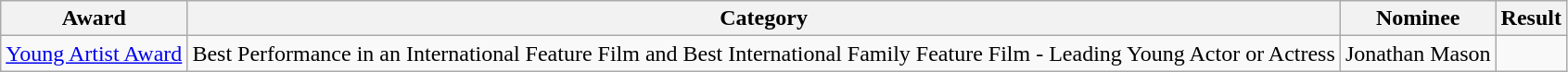<table class="wikitable sortable">
<tr>
<th>Award</th>
<th>Category</th>
<th>Nominee</th>
<th>Result</th>
</tr>
<tr>
<td rowspan="2"><a href='#'>Young Artist Award</a></td>
<td>Best Performance in an International Feature Film and Best International Family Feature Film - Leading Young Actor or Actress</td>
<td>Jonathan Mason</td>
<td></td>
</tr>
</table>
